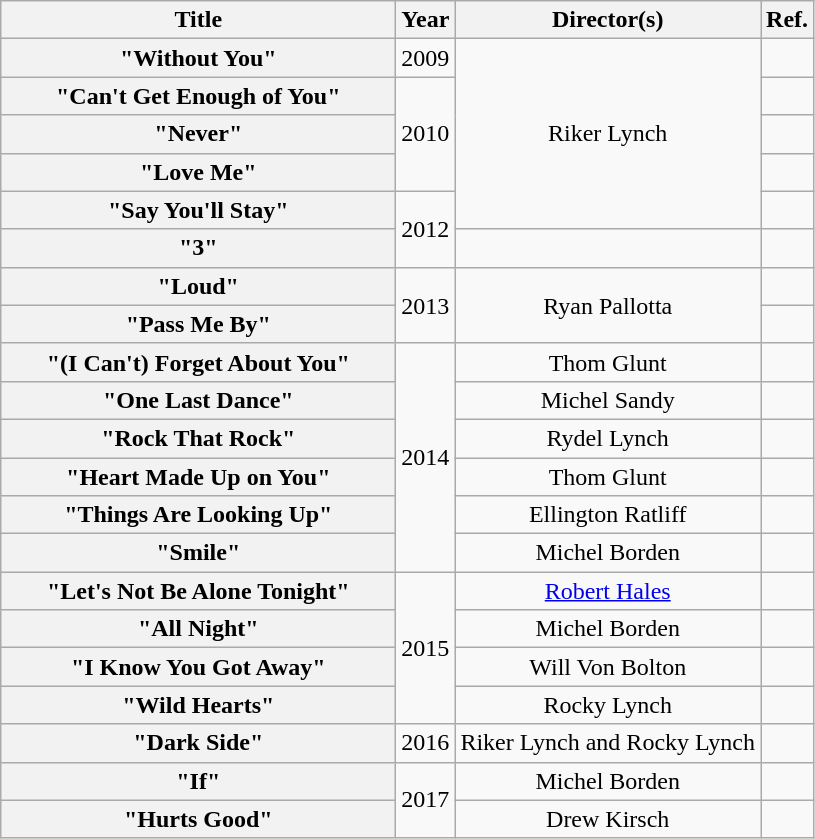<table class="wikitable plainrowheaders" style="text-align:center;" border="1">
<tr>
<th scope="col" style="width:16em;">Title</th>
<th>Year</th>
<th>Director(s)</th>
<th>Ref.</th>
</tr>
<tr>
<th scope="row">"Without You"</th>
<td>2009</td>
<td rowspan="5">Riker Lynch</td>
<td></td>
</tr>
<tr>
<th scope="row">"Can't Get Enough of You"</th>
<td rowspan="3">2010</td>
<td></td>
</tr>
<tr>
<th scope="row">"Never"</th>
<td></td>
</tr>
<tr>
<th scope="row">"Love Me"</th>
<td></td>
</tr>
<tr>
<th scope="row">"Say You'll Stay"</th>
<td rowspan="2">2012</td>
<td></td>
</tr>
<tr>
<th scope="row">"3"</th>
<td></td>
<td></td>
</tr>
<tr>
<th scope="row">"Loud"</th>
<td rowspan="2">2013</td>
<td rowspan="2">Ryan Pallotta</td>
<td></td>
</tr>
<tr>
<th scope="row">"Pass Me By"</th>
<td></td>
</tr>
<tr>
<th scope="row">"(I Can't) Forget About You"</th>
<td rowspan="6">2014</td>
<td>Thom Glunt</td>
<td></td>
</tr>
<tr>
<th scope="row">"One Last Dance"</th>
<td>Michel Sandy</td>
<td></td>
</tr>
<tr>
<th scope="row">"Rock That Rock"</th>
<td>Rydel Lynch</td>
<td></td>
</tr>
<tr>
<th scope="row">"Heart Made Up on You"</th>
<td>Thom Glunt</td>
<td></td>
</tr>
<tr>
<th scope="row">"Things Are Looking Up"</th>
<td>Ellington Ratliff</td>
<td></td>
</tr>
<tr>
<th scope="row">"Smile"</th>
<td>Michel Borden</td>
<td></td>
</tr>
<tr>
<th scope="row">"Let's Not Be Alone Tonight"</th>
<td rowspan="4">2015</td>
<td><a href='#'>Robert Hales</a></td>
<td></td>
</tr>
<tr>
<th scope="row">"All Night"</th>
<td>Michel Borden</td>
<td></td>
</tr>
<tr>
<th scope="row">"I Know You Got Away"</th>
<td>Will Von Bolton</td>
<td></td>
</tr>
<tr>
<th scope="row">"Wild Hearts"</th>
<td>Rocky Lynch</td>
<td></td>
</tr>
<tr>
<th scope="row">"Dark Side"</th>
<td>2016</td>
<td>Riker Lynch and Rocky Lynch</td>
<td></td>
</tr>
<tr>
<th scope="row">"If"</th>
<td rowspan="2">2017</td>
<td>Michel Borden</td>
<td></td>
</tr>
<tr>
<th scope="row">"Hurts Good"</th>
<td>Drew Kirsch</td>
<td></td>
</tr>
</table>
